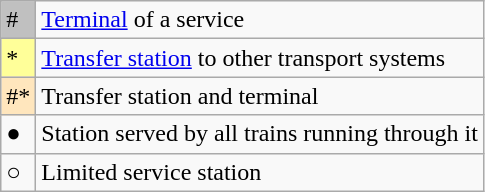<table class="wikitable">
<tr>
<td style="background-color:#C0C0C0">#</td>
<td><a href='#'>Terminal</a> of a service</td>
</tr>
<tr>
<td style="background-color:#FFFF99">*</td>
<td><a href='#'>Transfer station</a> to other transport systems</td>
</tr>
<tr>
<td style="background-color:#FFE6BD">#*</td>
<td>Transfer station and terminal</td>
</tr>
<tr>
<td>●</td>
<td>Station served by all trains running through it</td>
</tr>
<tr>
<td>○</td>
<td>Limited service station</td>
</tr>
</table>
